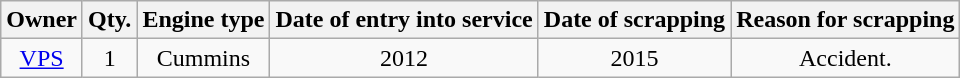<table class="wikitable sortable">
<tr align = "center">
<th>Owner</th>
<th>Qty.</th>
<th>Engine type</th>
<th>Date of entry into service</th>
<th>Date of scrapping</th>
<th class="unsortable">Reason for scrapping</th>
</tr>
<tr align = "center">
<td><a href='#'>VPS</a></td>
<td>1</td>
<td>Cummins</td>
<td>2012</td>
<td>2015</td>
<td>Accident.</td>
</tr>
</table>
